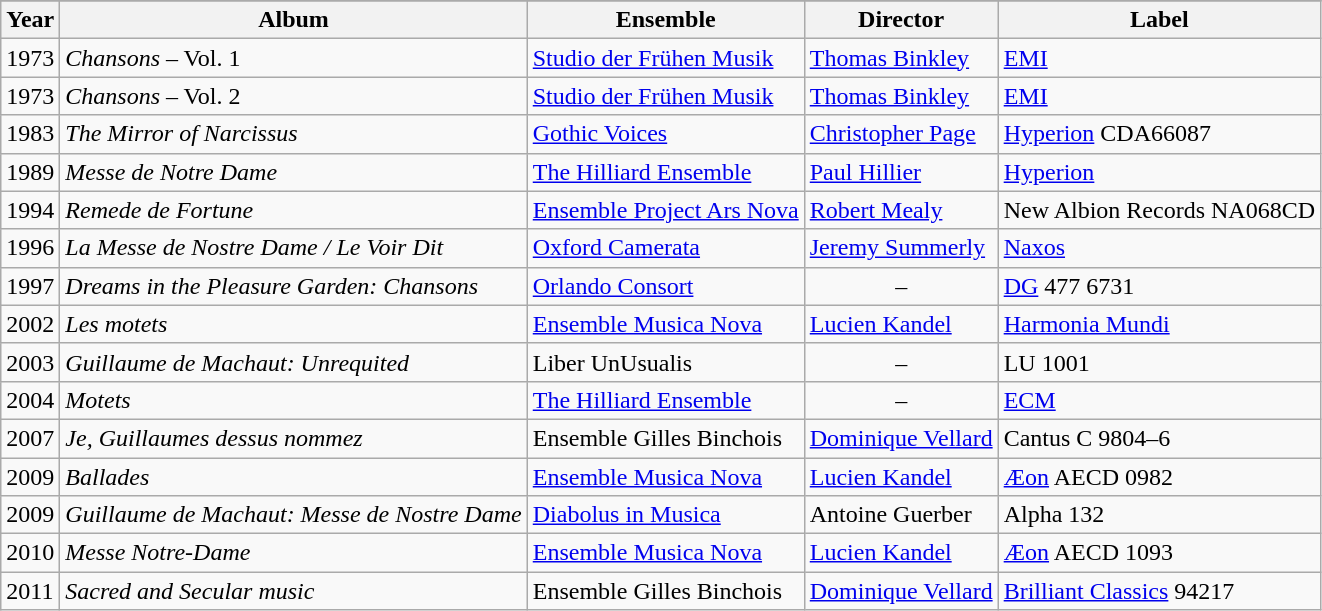<table class = "wikitable sortable plainrowheaders">
<tr>
</tr>
<tr>
<th scope="col">Year</th>
<th scope="col">Album</th>
<th scope="col">Ensemble</th>
<th scope="col">Director</th>
<th scope="col">Label</th>
</tr>
<tr>
<td>1973</td>
<td><em>Chansons</em> – Vol. 1</td>
<td><a href='#'>Studio der Frühen Musik</a></td>
<td data-sort-value="Binkley"><a href='#'>Thomas Binkley</a></td>
<td><a href='#'>EMI</a></td>
</tr>
<tr>
<td>1973</td>
<td><em>Chansons</em> – Vol. 2</td>
<td><a href='#'>Studio der Frühen Musik</a></td>
<td data-sort-value="Binkley"><a href='#'>Thomas Binkley</a></td>
<td><a href='#'>EMI</a></td>
</tr>
<tr>
<td>1983</td>
<td data-sort-value="Mirror"><em>The Mirror of Narcissus</em></td>
<td><a href='#'>Gothic Voices</a></td>
<td data-sort-value="Page"><a href='#'>Christopher Page</a></td>
<td><a href='#'>Hyperion</a> CDA66087</td>
</tr>
<tr>
<td>1989</td>
<td><em>Messe de Notre Dame</em></td>
<td data-sort-value="Hilliard"><a href='#'>The Hilliard Ensemble</a></td>
<td data-sort-value="Hillier"><a href='#'>Paul Hillier</a></td>
<td><a href='#'>Hyperion</a></td>
</tr>
<tr>
<td>1994</td>
<td><em>Remede de Fortune</em></td>
<td><a href='#'>Ensemble Project Ars Nova</a></td>
<td data-sort-value="Mealy"><a href='#'>Robert Mealy</a></td>
<td>New Albion Records NA068CD</td>
</tr>
<tr>
<td>1996</td>
<td><em>La Messe de Nostre Dame / Le Voir Dit</em></td>
<td><a href='#'>Oxford Camerata</a></td>
<td data-sort-value="Summerly"><a href='#'>Jeremy Summerly</a></td>
<td><a href='#'>Naxos</a></td>
</tr>
<tr>
<td>1997</td>
<td><em>Dreams in the Pleasure Garden: Chansons</em></td>
<td><a href='#'>Orlando Consort</a></td>
<td style="text-align: center;" data-sort-value="ZZZZZ">–</td>
<td><a href='#'>DG</a> 477 6731</td>
</tr>
<tr>
<td>2002</td>
<td><em>Les motets</em></td>
<td><a href='#'>Ensemble Musica Nova</a></td>
<td data-sort-value="Kandel"><a href='#'>Lucien Kandel</a></td>
<td><a href='#'>Harmonia Mundi</a></td>
</tr>
<tr>
<td>2003</td>
<td><em>Guillaume de Machaut: Unrequited</em></td>
<td>Liber UnUsualis</td>
<td style="text-align: center;" data-sort-value="ZZZZZ">–</td>
<td>LU 1001</td>
</tr>
<tr>
<td>2004</td>
<td><em>Motets</em></td>
<td data-sort-value="Hilliard"><a href='#'>The Hilliard Ensemble</a></td>
<td style="text-align: center;" data-sort-value="ZZZZZ">–</td>
<td><a href='#'>ECM</a></td>
</tr>
<tr>
<td>2007</td>
<td><em>Je, Guillaumes dessus nommez</em></td>
<td>Ensemble Gilles Binchois</td>
<td data-sort-value="Vellard"><a href='#'>Dominique Vellard</a></td>
<td>Cantus C 9804–6</td>
</tr>
<tr>
<td>2009</td>
<td><em>Ballades</em></td>
<td><a href='#'>Ensemble Musica Nova</a></td>
<td data-sort-value="Kandel"><a href='#'>Lucien Kandel</a></td>
<td><a href='#'>Æon</a> AECD 0982</td>
</tr>
<tr>
<td>2009</td>
<td><em>Guillaume de Machaut: Messe de Nostre Dame</em></td>
<td><a href='#'>Diabolus in Musica</a></td>
<td data-sort-value="Guerber">Antoine Guerber</td>
<td>Alpha 132</td>
</tr>
<tr>
<td>2010</td>
<td><em>Messe Notre-Dame</em></td>
<td><a href='#'>Ensemble Musica Nova</a></td>
<td data-sort-value="Kandel"><a href='#'>Lucien Kandel</a></td>
<td><a href='#'>Æon</a> AECD 1093</td>
</tr>
<tr>
<td>2011</td>
<td><em>Sacred and Secular music</em></td>
<td>Ensemble Gilles Binchois</td>
<td data-sort-value="Vellard"><a href='#'>Dominique Vellard</a></td>
<td><a href='#'>Brilliant Classics</a> 94217</td>
</tr>
</table>
